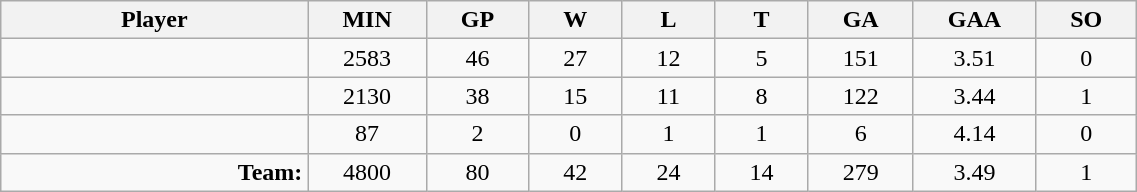<table class="wikitable sortable" width="60%">
<tr>
<th bgcolor="#DDDDFF" width="10%">Player</th>
<th width="3%" bgcolor="#DDDDFF" title="Minutes played">MIN</th>
<th width="3%" bgcolor="#DDDDFF" title="Games played in">GP</th>
<th width="3%" bgcolor="#DDDDFF" title="Games played in">W</th>
<th width="3%" bgcolor="#DDDDFF"title="Games played in">L</th>
<th width="3%" bgcolor="#DDDDFF" title="Ties">T</th>
<th width="3%" bgcolor="#DDDDFF" title="Goals against">GA</th>
<th width="3%" bgcolor="#DDDDFF" title="Goals against average">GAA</th>
<th width="3%" bgcolor="#DDDDFF"title="Shut-outs">SO</th>
</tr>
<tr align="center">
<td align="right"></td>
<td>2583</td>
<td>46</td>
<td>27</td>
<td>12</td>
<td>5</td>
<td>151</td>
<td>3.51</td>
<td>0</td>
</tr>
<tr align="center">
<td align="right"></td>
<td>2130</td>
<td>38</td>
<td>15</td>
<td>11</td>
<td>8</td>
<td>122</td>
<td>3.44</td>
<td>1</td>
</tr>
<tr align="center">
<td align="right"></td>
<td>87</td>
<td>2</td>
<td>0</td>
<td>1</td>
<td>1</td>
<td>6</td>
<td>4.14</td>
<td>0</td>
</tr>
<tr align="center">
<td align="right"><strong>Team:</strong></td>
<td>4800</td>
<td>80</td>
<td>42</td>
<td>24</td>
<td>14</td>
<td>279</td>
<td>3.49</td>
<td>1</td>
</tr>
</table>
